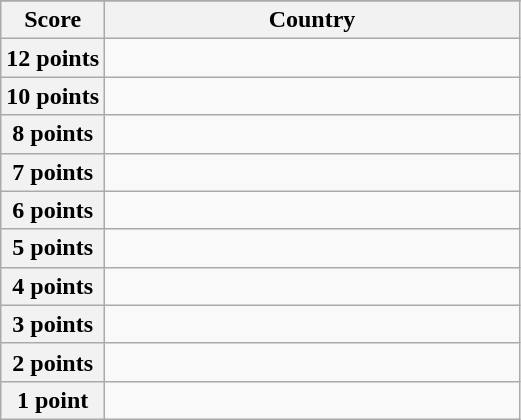<table class="wikitable">
<tr>
</tr>
<tr>
<th scope="col" width="20%">Score</th>
<th scope="col">Country</th>
</tr>
<tr>
<th scope="row">12 points</th>
<td></td>
</tr>
<tr>
<th scope="row">10 points</th>
<td></td>
</tr>
<tr>
<th scope="row">8 points</th>
<td></td>
</tr>
<tr>
<th scope="row">7 points</th>
<td></td>
</tr>
<tr>
<th scope="row">6 points</th>
<td></td>
</tr>
<tr>
<th scope="row">5 points</th>
<td></td>
</tr>
<tr>
<th scope="row">4 points</th>
<td></td>
</tr>
<tr>
<th scope="row">3 points</th>
<td></td>
</tr>
<tr>
<th scope="row">2 points</th>
<td></td>
</tr>
<tr>
<th scope="row">1 point</th>
<td></td>
</tr>
</table>
